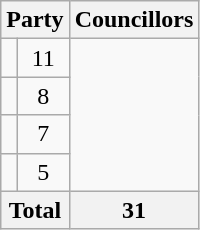<table class="wikitable">
<tr>
<th colspan=2>Party</th>
<th>Councillors</th>
</tr>
<tr>
<td></td>
<td align=center>11</td>
</tr>
<tr>
<td></td>
<td align=center>8</td>
</tr>
<tr>
<td></td>
<td align=center>7</td>
</tr>
<tr>
<td></td>
<td align=center>5</td>
</tr>
<tr>
<th colspan=2>Total</th>
<th align=center>31</th>
</tr>
</table>
